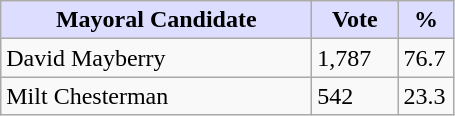<table class="wikitable">
<tr>
<th style="background:#ddf; width:200px;">Mayoral Candidate </th>
<th style="background:#ddf; width:50px;">Vote</th>
<th style="background:#ddf; width:30px;">%</th>
</tr>
<tr>
<td>David Mayberry</td>
<td>1,787</td>
<td>76.7</td>
</tr>
<tr>
<td>Milt Chesterman</td>
<td>542</td>
<td>23.3</td>
</tr>
</table>
